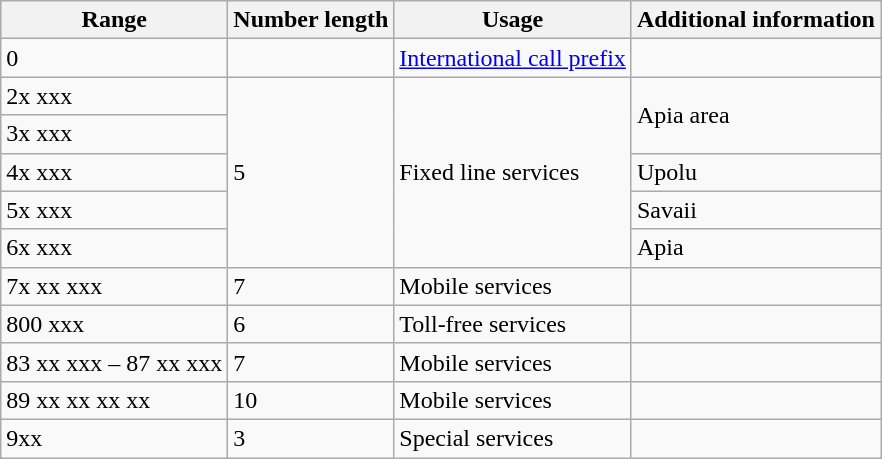<table class="wikitable" border=1>
<tr>
<th>Range</th>
<th>Number length</th>
<th>Usage</th>
<th>Additional information</th>
</tr>
<tr>
<td>0</td>
<td></td>
<td><a href='#'>International call prefix</a></td>
<td></td>
</tr>
<tr>
<td>2x xxx</td>
<td rowspan="5">5</td>
<td rowspan="5">Fixed line services</td>
<td rowspan="2">Apia area</td>
</tr>
<tr>
<td>3x xxx</td>
</tr>
<tr>
<td>4x xxx</td>
<td>Upolu</td>
</tr>
<tr>
<td>5x xxx</td>
<td>Savaii</td>
</tr>
<tr>
<td>6x xxx</td>
<td>Apia</td>
</tr>
<tr>
<td>7x xx xxx</td>
<td>7</td>
<td>Mobile services</td>
<td></td>
</tr>
<tr>
<td>800 xxx</td>
<td>6</td>
<td>Toll-free services</td>
<td></td>
</tr>
<tr>
<td>83 xx xxx – 87 xx xxx</td>
<td>7</td>
<td>Mobile services</td>
<td></td>
</tr>
<tr>
<td>89 xx xx xx xx</td>
<td>10</td>
<td>Mobile services</td>
<td></td>
</tr>
<tr>
<td>9xx</td>
<td>3</td>
<td>Special services</td>
<td></td>
</tr>
</table>
